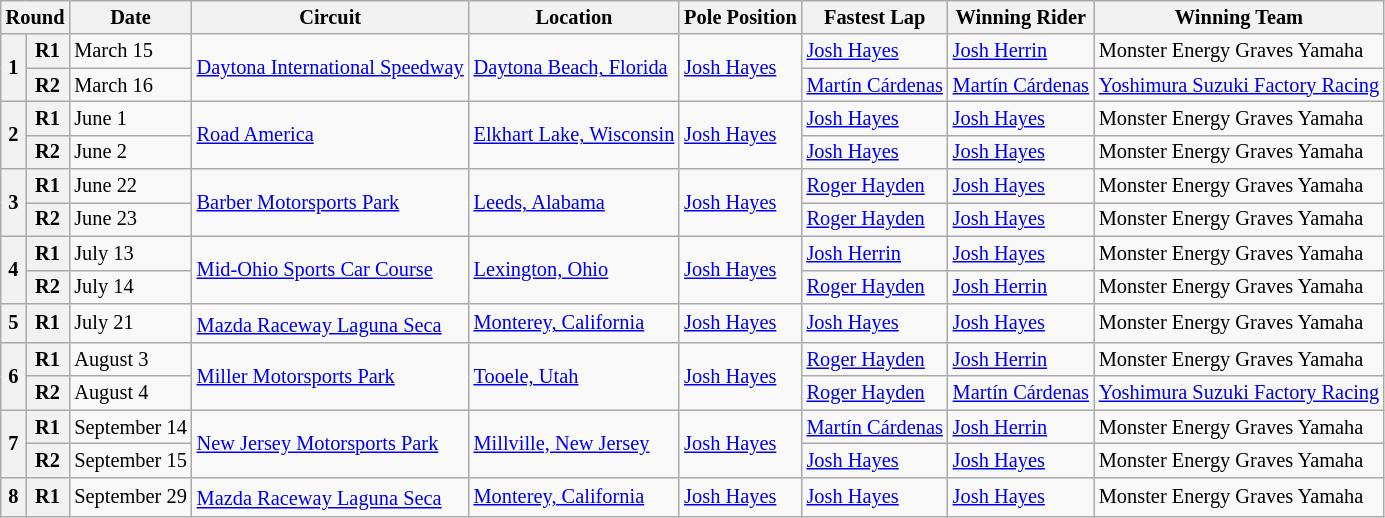<table class="wikitable" style="font-size: 85%">
<tr>
<th colspan=2>Round</th>
<th>Date</th>
<th>Circuit</th>
<th>Location</th>
<th>Pole Position</th>
<th>Fastest Lap</th>
<th>Winning Rider</th>
<th>Winning Team</th>
</tr>
<tr>
<th rowspan=2>1</th>
<th>R1</th>
<td>March 15</td>
<td rowspan=2><a href='#'>Daytona International Speedway</a></td>
<td rowspan=2><a href='#'>Daytona Beach, Florida</a></td>
<td rowspan=2> <a href='#'>Josh Hayes</a></td>
<td> <a href='#'>Josh Hayes</a></td>
<td> <a href='#'>Josh Herrin</a></td>
<td>Monster Energy Graves Yamaha</td>
</tr>
<tr>
<th>R2</th>
<td>March 16</td>
<td> <a href='#'>Martín Cárdenas</a></td>
<td> <a href='#'>Martín Cárdenas</a></td>
<td><a href='#'>Yoshimura Suzuki Factory Racing</a></td>
</tr>
<tr>
<th rowspan=2>2</th>
<th>R1</th>
<td>June 1</td>
<td rowspan=2><a href='#'>Road America</a></td>
<td rowspan=2><a href='#'>Elkhart Lake, Wisconsin</a></td>
<td rowspan=2> <a href='#'>Josh Hayes</a></td>
<td> <a href='#'>Josh Hayes</a></td>
<td> <a href='#'>Josh Hayes</a></td>
<td>Monster Energy Graves Yamaha</td>
</tr>
<tr>
<th>R2</th>
<td>June 2</td>
<td> <a href='#'>Josh Hayes</a></td>
<td> <a href='#'>Josh Hayes</a></td>
<td>Monster Energy Graves Yamaha</td>
</tr>
<tr>
<th rowspan=2>3</th>
<th>R1</th>
<td>June 22</td>
<td rowspan=2><a href='#'>Barber Motorsports Park</a></td>
<td rowspan=2><a href='#'>Leeds, Alabama</a></td>
<td rowspan=2> <a href='#'>Josh Hayes</a></td>
<td> <a href='#'>Roger Hayden</a></td>
<td> <a href='#'>Josh Hayes</a></td>
<td>Monster Energy Graves Yamaha</td>
</tr>
<tr>
<th>R2</th>
<td>June 23</td>
<td> <a href='#'>Roger Hayden</a></td>
<td> <a href='#'>Josh Hayes</a></td>
<td>Monster Energy Graves Yamaha</td>
</tr>
<tr>
<th rowspan=2>4</th>
<th>R1</th>
<td>July 13</td>
<td rowspan=2><a href='#'>Mid-Ohio Sports Car Course</a></td>
<td rowspan=2><a href='#'>Lexington, Ohio</a></td>
<td rowspan=2> <a href='#'>Josh Hayes</a></td>
<td> <a href='#'>Josh Herrin</a></td>
<td> <a href='#'>Josh Hayes</a></td>
<td>Monster Energy Graves Yamaha</td>
</tr>
<tr>
<th>R2</th>
<td>July 14</td>
<td> <a href='#'>Roger Hayden</a></td>
<td> <a href='#'>Josh Herrin</a></td>
<td>Monster Energy Graves Yamaha</td>
</tr>
<tr>
<th>5</th>
<th>R1</th>
<td>July 21</td>
<td><a href='#'>Mazda Raceway Laguna Seca</a><sup></sup></td>
<td><a href='#'>Monterey, California</a></td>
<td> <a href='#'>Josh Hayes</a></td>
<td> <a href='#'>Josh Hayes</a></td>
<td> <a href='#'>Josh Hayes</a></td>
<td>Monster Energy Graves Yamaha</td>
</tr>
<tr>
<th rowspan=2>6</th>
<th>R1</th>
<td>August 3</td>
<td rowspan=2><a href='#'>Miller Motorsports Park</a></td>
<td rowspan=2><a href='#'>Tooele, Utah</a></td>
<td rowspan=2> <a href='#'>Josh Hayes</a></td>
<td> <a href='#'>Roger Hayden</a></td>
<td> <a href='#'>Josh Herrin</a></td>
<td>Monster Energy Graves Yamaha</td>
</tr>
<tr>
<th>R2</th>
<td>August 4</td>
<td> <a href='#'>Roger Hayden</a></td>
<td> <a href='#'>Martín Cárdenas</a></td>
<td><a href='#'>Yoshimura Suzuki Factory Racing</a></td>
</tr>
<tr>
<th rowspan=2>7</th>
<th>R1</th>
<td>September 14</td>
<td rowspan=2><a href='#'>New Jersey Motorsports Park</a></td>
<td rowspan=2><a href='#'>Millville, New Jersey</a></td>
<td rowspan=2> <a href='#'>Josh Hayes</a></td>
<td> <a href='#'>Martín Cárdenas</a></td>
<td> <a href='#'>Josh Herrin</a></td>
<td>Monster Energy Graves Yamaha</td>
</tr>
<tr>
<th>R2</th>
<td>September 15</td>
<td> <a href='#'>Josh Hayes</a></td>
<td> <a href='#'>Josh Hayes</a></td>
<td>Monster Energy Graves Yamaha</td>
</tr>
<tr>
<th>8</th>
<th>R1</th>
<td>September 29</td>
<td><a href='#'>Mazda Raceway Laguna Seca</a><sup></sup></td>
<td><a href='#'>Monterey, California</a></td>
<td> <a href='#'>Josh Hayes</a></td>
<td> <a href='#'>Josh Hayes</a></td>
<td> <a href='#'>Josh Hayes</a></td>
<td>Monster Energy Graves Yamaha</td>
</tr>
</table>
